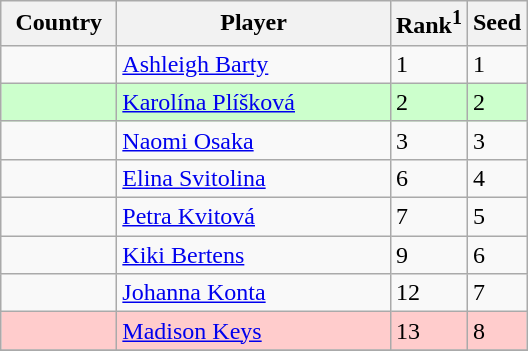<table class="sortable wikitable">
<tr>
<th width=70>Country</th>
<th width=175>Player</th>
<th>Rank<sup>1</sup></th>
<th>Seed</th>
</tr>
<tr>
<td></td>
<td><a href='#'>Ashleigh Barty</a></td>
<td>1</td>
<td>1</td>
</tr>
<tr style="background:#cfc;">
<td></td>
<td><a href='#'>Karolína Plíšková</a></td>
<td>2</td>
<td>2</td>
</tr>
<tr>
<td></td>
<td><a href='#'>Naomi Osaka</a></td>
<td>3</td>
<td>3</td>
</tr>
<tr>
<td></td>
<td><a href='#'>Elina Svitolina</a></td>
<td>6</td>
<td>4</td>
</tr>
<tr>
<td></td>
<td><a href='#'>Petra Kvitová</a></td>
<td>7</td>
<td>5</td>
</tr>
<tr>
<td></td>
<td><a href='#'>Kiki Bertens</a></td>
<td>9</td>
<td>6</td>
</tr>
<tr>
<td></td>
<td><a href='#'>Johanna Konta</a></td>
<td>12</td>
<td>7</td>
</tr>
<tr style="background:#fcc;">
<td></td>
<td><a href='#'>Madison Keys</a></td>
<td>13</td>
<td>8</td>
</tr>
<tr>
</tr>
</table>
